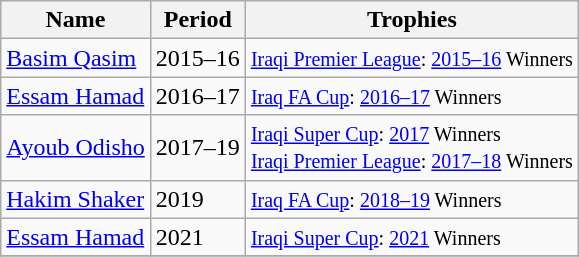<table class="wikitable">
<tr>
<th>Name</th>
<th>Period</th>
<th>Trophies</th>
</tr>
<tr>
<td> <a href='#'>Basim Qasim</a></td>
<td>2015–16</td>
<td><small><a href='#'>Iraqi Premier League</a>: <a href='#'>2015–16</a> Winners</small></td>
</tr>
<tr>
<td> <a href='#'>Essam Hamad</a></td>
<td>2016–17</td>
<td><small><a href='#'>Iraq FA Cup</a>: <a href='#'>2016–17</a> Winners</small></td>
</tr>
<tr>
<td> <a href='#'>Ayoub Odisho</a></td>
<td>2017–19</td>
<td><small><a href='#'>Iraqi Super Cup</a>: <a href='#'>2017</a> Winners</small><br><small><a href='#'>Iraqi Premier League</a>: <a href='#'>2017–18</a> Winners</small></td>
</tr>
<tr>
<td> <a href='#'>Hakim Shaker</a></td>
<td>2019</td>
<td><small><a href='#'>Iraq FA Cup</a>: <a href='#'>2018–19</a> Winners</small></td>
</tr>
<tr>
<td> <a href='#'>Essam Hamad</a></td>
<td>2021</td>
<td><small><a href='#'>Iraqi Super Cup</a>: <a href='#'>2021</a> Winners</small></td>
</tr>
<tr>
</tr>
</table>
